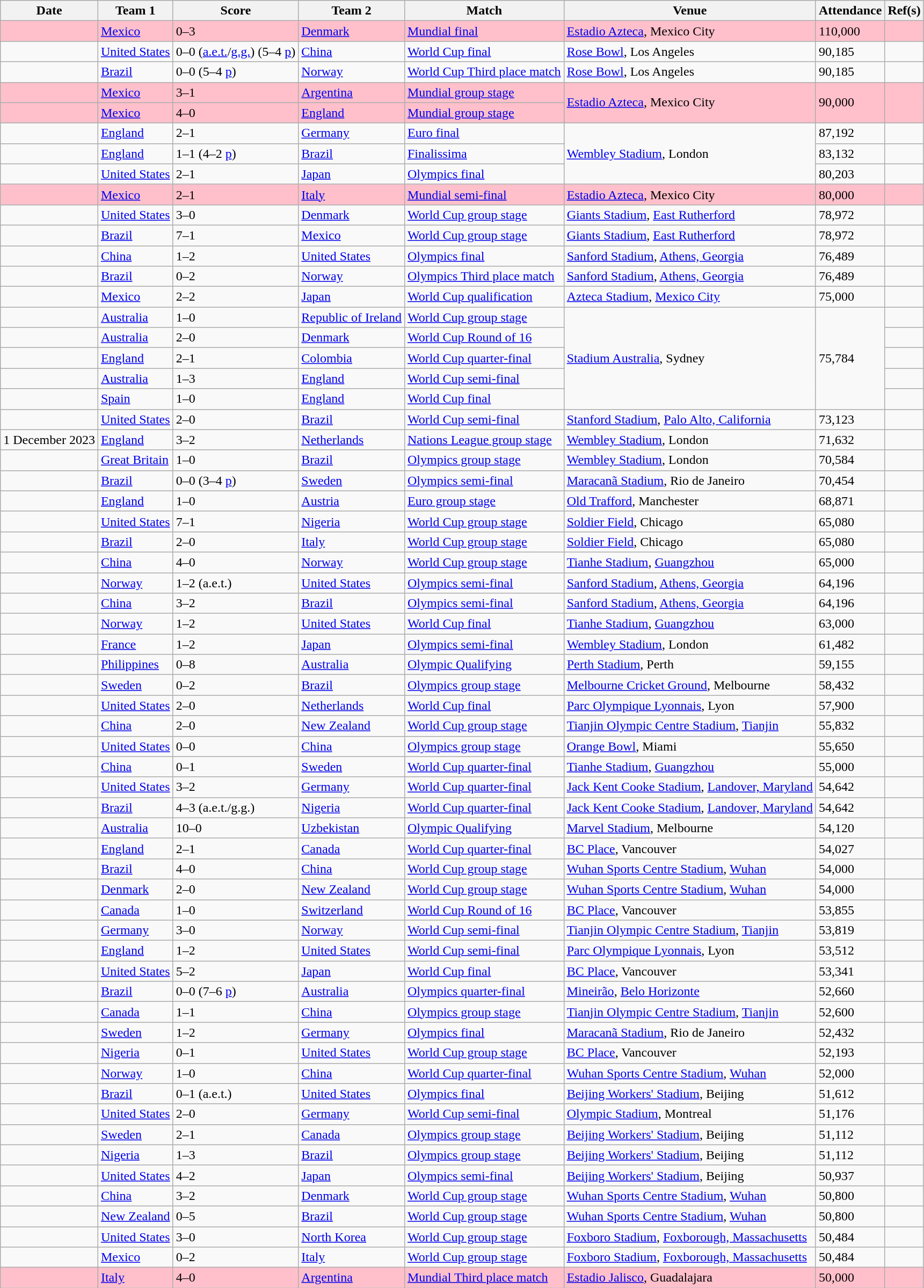<table class="wikitable sortable">
<tr>
<th>Date</th>
<th>Team 1</th>
<th>Score</th>
<th>Team 2</th>
<th>Match</th>
<th>Venue</th>
<th>Attendance</th>
<th>Ref(s)</th>
</tr>
<tr bgcolor=pink>
<td></td>
<td> <a href='#'>Mexico</a></td>
<td>0–3</td>
<td> <a href='#'>Denmark</a></td>
<td><a href='#'>Mundial final</a></td>
<td> <a href='#'>Estadio Azteca</a>, Mexico City</td>
<td>110,000</td>
<td></td>
</tr>
<tr>
<td></td>
<td> <a href='#'>United States</a></td>
<td>0–0 (<a href='#'>a.e.t.</a>/<a href='#'>g.g.</a>) (5–4 <a href='#'>p</a>)</td>
<td> <a href='#'>China</a></td>
<td><a href='#'>World Cup final</a></td>
<td> <a href='#'>Rose Bowl</a>, Los Angeles</td>
<td>90,185</td>
<td></td>
</tr>
<tr>
<td></td>
<td> <a href='#'>Brazil</a></td>
<td>0–0 (5–4 <a href='#'>p</a>)</td>
<td> <a href='#'>Norway</a></td>
<td><a href='#'>World Cup Third place match</a></td>
<td> <a href='#'>Rose Bowl</a>, Los Angeles</td>
<td>90,185</td>
<td></td>
</tr>
<tr bgcolor=pink>
<td></td>
<td> <a href='#'>Mexico</a></td>
<td>3–1</td>
<td> <a href='#'>Argentina</a></td>
<td><a href='#'>Mundial group stage</a></td>
<td rowspan="2"> <a href='#'>Estadio Azteca</a>, Mexico City</td>
<td rowspan="2">90,000</td>
<td rowspan="2"></td>
</tr>
<tr bgcolor=pink>
<td></td>
<td> <a href='#'>Mexico</a></td>
<td>4–0</td>
<td> <a href='#'>England</a></td>
<td><a href='#'>Mundial group stage</a></td>
</tr>
<tr>
<td></td>
<td> <a href='#'>England</a></td>
<td>2–1</td>
<td> <a href='#'>Germany</a></td>
<td><a href='#'>Euro final</a></td>
<td rowspan="3"> <a href='#'>Wembley Stadium</a>, London</td>
<td>87,192</td>
<td></td>
</tr>
<tr>
<td></td>
<td> <a href='#'>England</a></td>
<td>1–1 (4–2 <a href='#'>p</a>)</td>
<td> <a href='#'>Brazil</a></td>
<td><a href='#'>Finalissima</a></td>
<td>83,132</td>
<td></td>
</tr>
<tr>
<td></td>
<td> <a href='#'>United States</a></td>
<td>2–1</td>
<td> <a href='#'>Japan</a></td>
<td><a href='#'>Olympics final</a></td>
<td>80,203</td>
<td></td>
</tr>
<tr bgcolor=pink>
<td></td>
<td> <a href='#'>Mexico</a></td>
<td>2–1</td>
<td> <a href='#'>Italy</a></td>
<td><a href='#'>Mundial semi-final</a></td>
<td> <a href='#'>Estadio Azteca</a>, Mexico City</td>
<td>80,000</td>
<td></td>
</tr>
<tr>
<td></td>
<td> <a href='#'>United States</a></td>
<td>3–0</td>
<td> <a href='#'>Denmark</a></td>
<td><a href='#'>World Cup group stage</a></td>
<td> <a href='#'>Giants Stadium</a>, <a href='#'>East Rutherford</a></td>
<td>78,972</td>
<td></td>
</tr>
<tr>
<td></td>
<td> <a href='#'>Brazil</a></td>
<td>7–1</td>
<td> <a href='#'>Mexico</a></td>
<td><a href='#'>World Cup group stage</a></td>
<td> <a href='#'>Giants Stadium</a>, <a href='#'>East Rutherford</a></td>
<td>78,972</td>
<td></td>
</tr>
<tr>
<td></td>
<td> <a href='#'>China</a></td>
<td>1–2</td>
<td> <a href='#'>United States</a></td>
<td><a href='#'>Olympics final</a></td>
<td> <a href='#'>Sanford Stadium</a>, <a href='#'>Athens, Georgia</a></td>
<td>76,489</td>
<td></td>
</tr>
<tr>
<td></td>
<td> <a href='#'>Brazil</a></td>
<td>0–2</td>
<td> <a href='#'>Norway</a></td>
<td><a href='#'>Olympics Third place match</a></td>
<td> <a href='#'>Sanford Stadium</a>, <a href='#'>Athens, Georgia</a></td>
<td>76,489</td>
<td></td>
</tr>
<tr>
<td></td>
<td> <a href='#'>Mexico</a></td>
<td>2–2</td>
<td> <a href='#'>Japan</a></td>
<td><a href='#'>World Cup qualification</a></td>
<td> <a href='#'>Azteca Stadium</a>, <a href='#'>Mexico City</a></td>
<td>75,000</td>
<td></td>
</tr>
<tr>
<td></td>
<td> <a href='#'>Australia</a></td>
<td>1–0</td>
<td> <a href='#'>Republic of Ireland</a></td>
<td><a href='#'>World Cup group stage</a></td>
<td rowspan="5"> <a href='#'>Stadium Australia</a>, Sydney</td>
<td rowspan="5">75,784</td>
<td></td>
</tr>
<tr>
<td></td>
<td> <a href='#'>Australia</a></td>
<td>2–0</td>
<td> <a href='#'>Denmark</a></td>
<td><a href='#'>World Cup Round of 16</a></td>
<td></td>
</tr>
<tr>
<td></td>
<td> <a href='#'>England</a></td>
<td>2–1</td>
<td> <a href='#'>Colombia</a></td>
<td><a href='#'>World Cup quarter-final</a></td>
<td></td>
</tr>
<tr>
<td></td>
<td> <a href='#'>Australia</a></td>
<td>1–3</td>
<td> <a href='#'>England</a></td>
<td><a href='#'>World Cup semi-final</a></td>
<td></td>
</tr>
<tr>
<td></td>
<td> <a href='#'>Spain</a></td>
<td>1–0</td>
<td> <a href='#'>England</a></td>
<td><a href='#'>World Cup final</a></td>
<td></td>
</tr>
<tr>
<td></td>
<td> <a href='#'>United States</a></td>
<td>2–0</td>
<td> <a href='#'>Brazil</a></td>
<td><a href='#'>World Cup semi-final</a></td>
<td> <a href='#'>Stanford Stadium</a>, <a href='#'>Palo Alto, California</a></td>
<td>73,123</td>
<td></td>
</tr>
<tr>
<td>1 December 2023</td>
<td> <a href='#'>England</a></td>
<td>3–2</td>
<td> <a href='#'>Netherlands</a></td>
<td><a href='#'>Nations League group stage</a></td>
<td> <a href='#'>Wembley Stadium</a>, London</td>
<td>71,632</td>
<td></td>
</tr>
<tr>
<td></td>
<td> <a href='#'>Great Britain</a></td>
<td>1–0</td>
<td> <a href='#'>Brazil</a></td>
<td><a href='#'>Olympics group stage</a></td>
<td> <a href='#'>Wembley Stadium</a>, London</td>
<td>70,584</td>
<td></td>
</tr>
<tr>
<td></td>
<td> <a href='#'>Brazil</a></td>
<td>0–0 (3–4 <a href='#'>p</a>)</td>
<td> <a href='#'>Sweden</a></td>
<td><a href='#'>Olympics semi-final</a></td>
<td> <a href='#'>Maracanã Stadium</a>, Rio de Janeiro</td>
<td>70,454</td>
<td></td>
</tr>
<tr>
<td></td>
<td> <a href='#'>England</a></td>
<td>1–0</td>
<td> <a href='#'>Austria</a></td>
<td><a href='#'>Euro group stage</a></td>
<td> <a href='#'>Old Trafford</a>, Manchester</td>
<td>68,871</td>
<td></td>
</tr>
<tr>
<td></td>
<td> <a href='#'>United States</a></td>
<td>7–1</td>
<td> <a href='#'>Nigeria</a></td>
<td><a href='#'>World Cup group stage</a></td>
<td> <a href='#'>Soldier Field</a>, Chicago</td>
<td>65,080</td>
<td></td>
</tr>
<tr>
<td></td>
<td> <a href='#'>Brazil</a></td>
<td>2–0</td>
<td> <a href='#'>Italy</a></td>
<td><a href='#'>World Cup group stage</a></td>
<td> <a href='#'>Soldier Field</a>, Chicago</td>
<td>65,080</td>
<td></td>
</tr>
<tr>
<td></td>
<td> <a href='#'>China</a></td>
<td>4–0</td>
<td> <a href='#'>Norway</a></td>
<td><a href='#'>World Cup group stage</a></td>
<td> <a href='#'>Tianhe Stadium</a>, <a href='#'>Guangzhou</a></td>
<td>65,000</td>
<td></td>
</tr>
<tr>
<td></td>
<td> <a href='#'>Norway</a></td>
<td>1–2 (a.e.t.)</td>
<td> <a href='#'>United States</a></td>
<td><a href='#'>Olympics semi-final</a></td>
<td> <a href='#'>Sanford Stadium</a>, <a href='#'>Athens, Georgia</a></td>
<td>64,196</td>
<td></td>
</tr>
<tr>
<td></td>
<td> <a href='#'>China</a></td>
<td>3–2</td>
<td> <a href='#'>Brazil</a></td>
<td><a href='#'>Olympics semi-final</a></td>
<td> <a href='#'>Sanford Stadium</a>, <a href='#'>Athens, Georgia</a></td>
<td>64,196</td>
<td></td>
</tr>
<tr>
<td></td>
<td> <a href='#'>Norway</a></td>
<td>1–2</td>
<td> <a href='#'>United States</a></td>
<td><a href='#'>World Cup final</a></td>
<td> <a href='#'>Tianhe Stadium</a>, <a href='#'>Guangzhou</a></td>
<td>63,000</td>
<td></td>
</tr>
<tr>
<td></td>
<td> <a href='#'>France</a></td>
<td>1–2</td>
<td> <a href='#'>Japan</a></td>
<td><a href='#'>Olympics semi-final</a></td>
<td> <a href='#'>Wembley Stadium</a>, London</td>
<td>61,482</td>
<td></td>
</tr>
<tr>
<td></td>
<td> <a href='#'>Philippines</a></td>
<td>0–8</td>
<td> <a href='#'>Australia</a></td>
<td><a href='#'>Olympic Qualifying</a></td>
<td> <a href='#'>Perth Stadium</a>, Perth</td>
<td>59,155</td>
<td></td>
</tr>
<tr>
<td></td>
<td> <a href='#'>Sweden</a></td>
<td>0–2</td>
<td> <a href='#'>Brazil</a></td>
<td><a href='#'>Olympics group stage</a></td>
<td> <a href='#'>Melbourne Cricket Ground</a>, Melbourne</td>
<td>58,432</td>
<td></td>
</tr>
<tr>
<td></td>
<td> <a href='#'>United States</a></td>
<td>2–0</td>
<td> <a href='#'>Netherlands</a></td>
<td><a href='#'>World Cup final</a></td>
<td> <a href='#'>Parc Olympique Lyonnais</a>, Lyon</td>
<td>57,900</td>
<td></td>
</tr>
<tr>
<td></td>
<td> <a href='#'>China</a></td>
<td>2–0</td>
<td> <a href='#'>New Zealand</a></td>
<td><a href='#'>World Cup group stage</a></td>
<td> <a href='#'>Tianjin Olympic Centre Stadium</a>, <a href='#'>Tianjin</a></td>
<td>55,832</td>
<td></td>
</tr>
<tr>
<td></td>
<td> <a href='#'>United States</a></td>
<td>0–0</td>
<td> <a href='#'>China</a></td>
<td><a href='#'>Olympics group stage</a></td>
<td> <a href='#'>Orange Bowl</a>, Miami</td>
<td>55,650</td>
<td></td>
</tr>
<tr>
<td></td>
<td> <a href='#'>China</a></td>
<td>0–1</td>
<td> <a href='#'>Sweden</a></td>
<td><a href='#'>World Cup quarter-final</a></td>
<td> <a href='#'>Tianhe Stadium</a>, <a href='#'>Guangzhou</a></td>
<td>55,000</td>
<td></td>
</tr>
<tr>
<td></td>
<td> <a href='#'>United States</a></td>
<td>3–2</td>
<td> <a href='#'>Germany</a></td>
<td><a href='#'>World Cup quarter-final</a></td>
<td> <a href='#'>Jack Kent Cooke Stadium</a>, <a href='#'>Landover, Maryland</a></td>
<td>54,642</td>
<td></td>
</tr>
<tr>
<td></td>
<td> <a href='#'>Brazil</a></td>
<td>4–3 (a.e.t./g.g.)</td>
<td> <a href='#'>Nigeria</a></td>
<td><a href='#'>World Cup quarter-final</a></td>
<td> <a href='#'>Jack Kent Cooke Stadium</a>, <a href='#'>Landover, Maryland</a></td>
<td>54,642</td>
<td></td>
</tr>
<tr>
<td></td>
<td> <a href='#'>Australia</a></td>
<td>10–0</td>
<td> <a href='#'>Uzbekistan</a></td>
<td><a href='#'>Olympic Qualifying</a></td>
<td> <a href='#'>Marvel Stadium</a>, Melbourne</td>
<td>54,120</td>
<td></td>
</tr>
<tr>
<td></td>
<td> <a href='#'>England</a></td>
<td>2–1</td>
<td> <a href='#'>Canada</a></td>
<td><a href='#'>World Cup quarter-final</a></td>
<td> <a href='#'>BC Place</a>, Vancouver</td>
<td>54,027</td>
<td></td>
</tr>
<tr>
<td></td>
<td> <a href='#'>Brazil</a></td>
<td>4–0</td>
<td> <a href='#'>China</a></td>
<td><a href='#'>World Cup group stage</a></td>
<td> <a href='#'>Wuhan Sports Centre Stadium</a>, <a href='#'>Wuhan</a></td>
<td>54,000</td>
<td></td>
</tr>
<tr>
<td></td>
<td> <a href='#'>Denmark</a></td>
<td>2–0</td>
<td> <a href='#'>New Zealand</a></td>
<td><a href='#'>World Cup group stage</a></td>
<td> <a href='#'>Wuhan Sports Centre Stadium</a>, <a href='#'>Wuhan</a></td>
<td>54,000</td>
<td></td>
</tr>
<tr>
<td></td>
<td> <a href='#'>Canada</a></td>
<td>1–0</td>
<td> <a href='#'>Switzerland</a></td>
<td><a href='#'>World Cup Round of 16</a></td>
<td> <a href='#'>BC Place</a>, Vancouver</td>
<td>53,855</td>
<td></td>
</tr>
<tr>
<td></td>
<td> <a href='#'>Germany</a></td>
<td>3–0</td>
<td> <a href='#'>Norway</a></td>
<td><a href='#'>World Cup semi-final</a></td>
<td> <a href='#'>Tianjin Olympic Centre Stadium</a>, <a href='#'>Tianjin</a></td>
<td>53,819</td>
<td></td>
</tr>
<tr>
<td></td>
<td> <a href='#'>England</a></td>
<td>1–2</td>
<td> <a href='#'>United States</a></td>
<td><a href='#'>World Cup semi-final</a></td>
<td> <a href='#'>Parc Olympique Lyonnais</a>, Lyon</td>
<td>53,512</td>
<td></td>
</tr>
<tr>
<td></td>
<td> <a href='#'>United States</a></td>
<td>5–2</td>
<td> <a href='#'>Japan</a></td>
<td><a href='#'>World Cup final</a></td>
<td> <a href='#'>BC Place</a>, Vancouver</td>
<td>53,341</td>
<td></td>
</tr>
<tr>
<td></td>
<td> <a href='#'>Brazil</a></td>
<td>0–0 (7–6 <a href='#'>p</a>)</td>
<td> <a href='#'>Australia</a></td>
<td><a href='#'>Olympics quarter-final</a></td>
<td> <a href='#'>Mineirão</a>, <a href='#'>Belo Horizonte</a></td>
<td>52,660</td>
<td></td>
</tr>
<tr>
<td></td>
<td> <a href='#'>Canada</a></td>
<td>1–1</td>
<td> <a href='#'>China</a></td>
<td><a href='#'>Olympics group stage</a></td>
<td> <a href='#'>Tianjin Olympic Centre Stadium</a>, <a href='#'>Tianjin</a></td>
<td>52,600</td>
<td></td>
</tr>
<tr>
<td></td>
<td> <a href='#'>Sweden</a></td>
<td>1–2</td>
<td> <a href='#'>Germany</a></td>
<td><a href='#'>Olympics final</a></td>
<td> <a href='#'>Maracanã Stadium</a>, Rio de Janeiro</td>
<td>52,432</td>
<td></td>
</tr>
<tr>
<td></td>
<td> <a href='#'>Nigeria</a></td>
<td>0–1</td>
<td> <a href='#'>United States</a></td>
<td><a href='#'>World Cup group stage</a></td>
<td> <a href='#'>BC Place</a>, Vancouver</td>
<td>52,193</td>
<td></td>
</tr>
<tr>
<td></td>
<td> <a href='#'>Norway</a></td>
<td>1–0</td>
<td> <a href='#'>China</a></td>
<td><a href='#'>World Cup quarter-final</a></td>
<td> <a href='#'>Wuhan Sports Centre Stadium</a>, <a href='#'>Wuhan</a></td>
<td>52,000</td>
<td></td>
</tr>
<tr>
<td></td>
<td> <a href='#'>Brazil</a></td>
<td>0–1 (a.e.t.)</td>
<td> <a href='#'>United States</a></td>
<td><a href='#'>Olympics final</a></td>
<td> <a href='#'>Beijing Workers' Stadium</a>, Beijing</td>
<td>51,612</td>
<td></td>
</tr>
<tr>
<td></td>
<td> <a href='#'>United States</a></td>
<td>2–0</td>
<td> <a href='#'>Germany</a></td>
<td><a href='#'>World Cup semi-final</a></td>
<td> <a href='#'>Olympic Stadium</a>, Montreal</td>
<td>51,176</td>
<td></td>
</tr>
<tr>
<td></td>
<td> <a href='#'>Sweden</a></td>
<td>2–1</td>
<td> <a href='#'>Canada</a></td>
<td><a href='#'>Olympics group stage</a></td>
<td> <a href='#'>Beijing Workers' Stadium</a>, Beijing</td>
<td>51,112</td>
<td></td>
</tr>
<tr>
<td></td>
<td> <a href='#'>Nigeria</a></td>
<td>1–3</td>
<td> <a href='#'>Brazil</a></td>
<td><a href='#'>Olympics group stage</a></td>
<td> <a href='#'>Beijing Workers' Stadium</a>, Beijing</td>
<td>51,112</td>
<td></td>
</tr>
<tr>
<td></td>
<td> <a href='#'>United States</a></td>
<td>4–2</td>
<td> <a href='#'>Japan</a></td>
<td><a href='#'>Olympics semi-final</a></td>
<td> <a href='#'>Beijing Workers' Stadium</a>, Beijing</td>
<td>50,937</td>
<td></td>
</tr>
<tr>
<td></td>
<td> <a href='#'>China</a></td>
<td>3–2</td>
<td> <a href='#'>Denmark</a></td>
<td><a href='#'>World Cup group stage</a></td>
<td> <a href='#'>Wuhan Sports Centre Stadium</a>, <a href='#'>Wuhan</a></td>
<td>50,800</td>
<td></td>
</tr>
<tr>
<td></td>
<td> <a href='#'>New Zealand</a></td>
<td>0–5</td>
<td> <a href='#'>Brazil</a></td>
<td><a href='#'>World Cup group stage</a></td>
<td> <a href='#'>Wuhan Sports Centre Stadium</a>, <a href='#'>Wuhan</a></td>
<td>50,800</td>
<td></td>
</tr>
<tr>
<td></td>
<td> <a href='#'>United States</a></td>
<td>3–0</td>
<td> <a href='#'>North Korea</a></td>
<td><a href='#'>World Cup group stage</a></td>
<td> <a href='#'>Foxboro Stadium</a>, <a href='#'>Foxborough, Massachusetts</a></td>
<td>50,484</td>
<td></td>
</tr>
<tr>
<td></td>
<td> <a href='#'>Mexico</a></td>
<td>0–2</td>
<td> <a href='#'>Italy</a></td>
<td><a href='#'>World Cup group stage</a></td>
<td> <a href='#'>Foxboro Stadium</a>, <a href='#'>Foxborough, Massachusetts</a></td>
<td>50,484</td>
<td></td>
</tr>
<tr bgcolor=pink>
<td></td>
<td> <a href='#'>Italy</a></td>
<td>4–0</td>
<td> <a href='#'>Argentina</a></td>
<td><a href='#'>Mundial Third place match</a></td>
<td> <a href='#'>Estadio Jalisco</a>, Guadalajara</td>
<td>50,000</td>
<td></td>
</tr>
</table>
